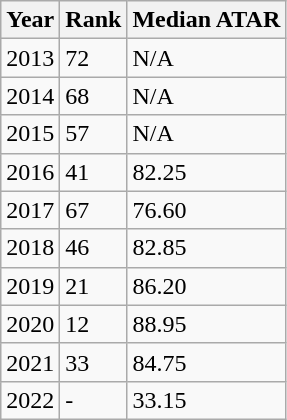<table class="wikitable sortable">
<tr>
<th>Year</th>
<th>Rank</th>
<th>Median ATAR</th>
</tr>
<tr>
<td>2013</td>
<td>72</td>
<td>N/A</td>
</tr>
<tr>
<td>2014</td>
<td>68</td>
<td>N/A</td>
</tr>
<tr>
<td>2015</td>
<td>57</td>
<td>N/A</td>
</tr>
<tr>
<td>2016</td>
<td>41</td>
<td>82.25</td>
</tr>
<tr>
<td>2017</td>
<td>67</td>
<td>76.60</td>
</tr>
<tr>
<td>2018</td>
<td>46</td>
<td>82.85</td>
</tr>
<tr>
<td>2019</td>
<td>21</td>
<td>86.20</td>
</tr>
<tr>
<td>2020</td>
<td>12</td>
<td>88.95</td>
</tr>
<tr>
<td>2021</td>
<td>33</td>
<td>84.75</td>
</tr>
<tr>
<td>2022</td>
<td>-</td>
<td>33.15</td>
</tr>
</table>
